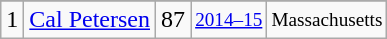<table class="wikitable">
<tr>
</tr>
<tr>
<td>1</td>
<td><a href='#'>Cal Petersen</a></td>
<td>87</td>
<td style="font-size:80%;"><a href='#'>2014–15</a></td>
<td style="font-size:80%;">Massachusetts</td>
</tr>
</table>
